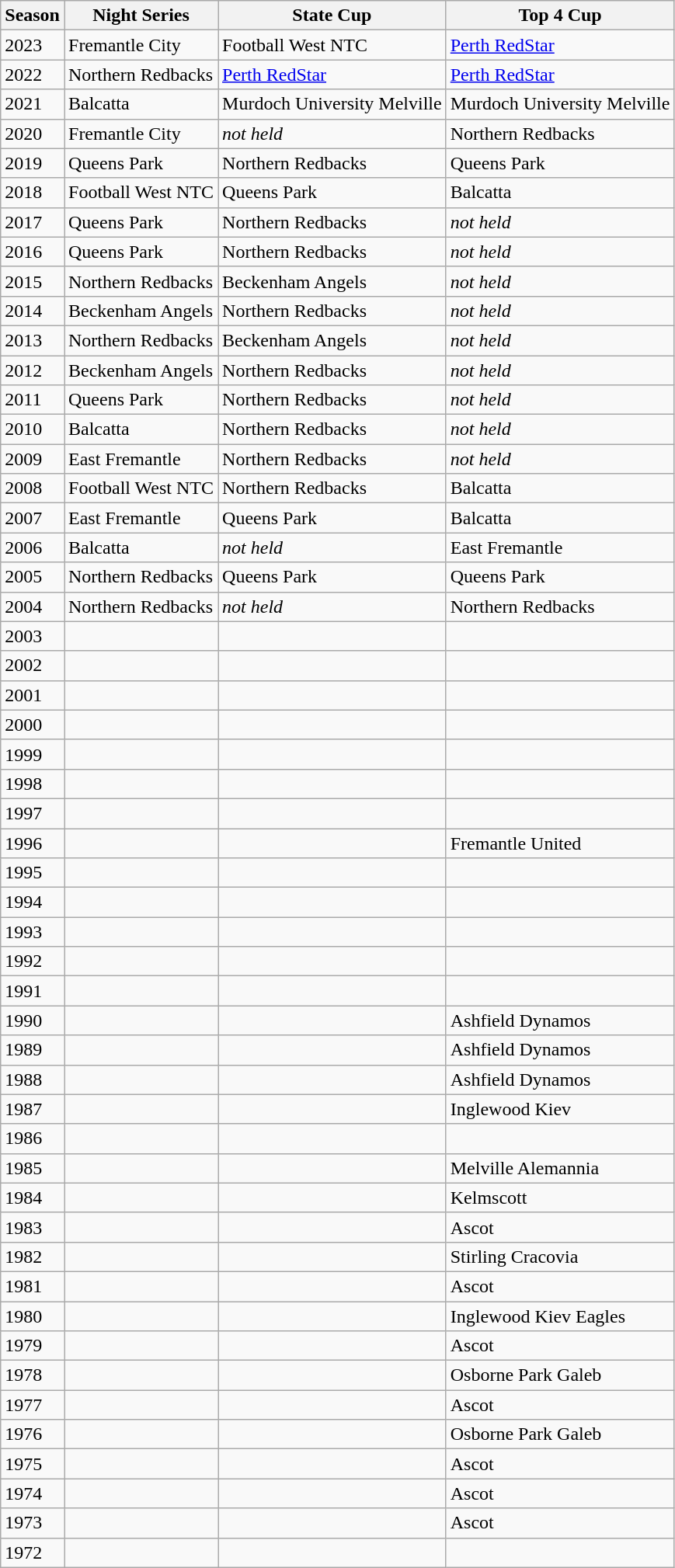<table class="wikitable" style="text-align:left">
<tr>
<th>Season</th>
<th>Night Series</th>
<th>State Cup</th>
<th>Top 4 Cup</th>
</tr>
<tr>
<td>2023</td>
<td>Fremantle City</td>
<td>Football West NTC</td>
<td><a href='#'>Perth RedStar</a></td>
</tr>
<tr>
<td>2022</td>
<td>Northern Redbacks</td>
<td><a href='#'>Perth RedStar</a></td>
<td><a href='#'>Perth RedStar</a></td>
</tr>
<tr>
<td>2021</td>
<td>Balcatta</td>
<td>Murdoch University Melville</td>
<td>Murdoch University Melville</td>
</tr>
<tr>
<td>2020</td>
<td>Fremantle City</td>
<td><em>not held</em></td>
<td>Northern Redbacks</td>
</tr>
<tr>
<td>2019</td>
<td>Queens Park</td>
<td>Northern Redbacks</td>
<td>Queens Park</td>
</tr>
<tr>
<td>2018</td>
<td>Football West NTC</td>
<td>Queens Park</td>
<td>Balcatta</td>
</tr>
<tr>
<td>2017</td>
<td>Queens Park</td>
<td>Northern Redbacks</td>
<td><em>not held</em></td>
</tr>
<tr>
<td>2016</td>
<td>Queens Park</td>
<td>Northern Redbacks</td>
<td><em>not held</em></td>
</tr>
<tr>
<td>2015</td>
<td>Northern Redbacks</td>
<td>Beckenham Angels</td>
<td><em>not held</em></td>
</tr>
<tr>
<td>2014</td>
<td>Beckenham Angels</td>
<td>Northern Redbacks</td>
<td><em>not held</em></td>
</tr>
<tr>
<td>2013</td>
<td>Northern Redbacks</td>
<td>Beckenham Angels</td>
<td><em>not held</em></td>
</tr>
<tr>
<td>2012</td>
<td>Beckenham Angels</td>
<td>Northern Redbacks</td>
<td><em>not held</em></td>
</tr>
<tr>
<td>2011</td>
<td>Queens Park</td>
<td>Northern Redbacks</td>
<td><em>not held</em></td>
</tr>
<tr>
<td>2010</td>
<td>Balcatta</td>
<td>Northern Redbacks</td>
<td><em>not held</em></td>
</tr>
<tr>
<td>2009</td>
<td>East Fremantle</td>
<td>Northern Redbacks</td>
<td><em>not held</em></td>
</tr>
<tr>
<td>2008</td>
<td>Football West NTC</td>
<td>Northern Redbacks</td>
<td>Balcatta</td>
</tr>
<tr>
<td>2007</td>
<td>East Fremantle</td>
<td>Queens Park</td>
<td>Balcatta</td>
</tr>
<tr>
<td>2006</td>
<td>Balcatta</td>
<td><em>not held</em></td>
<td>East Fremantle</td>
</tr>
<tr>
<td>2005</td>
<td>Northern Redbacks</td>
<td>Queens Park</td>
<td>Queens Park</td>
</tr>
<tr>
<td>2004</td>
<td>Northern Redbacks</td>
<td><em>not held</em></td>
<td>Northern Redbacks</td>
</tr>
<tr>
<td>2003</td>
<td></td>
<td></td>
<td></td>
</tr>
<tr>
<td>2002</td>
<td></td>
<td></td>
<td></td>
</tr>
<tr>
<td>2001</td>
<td></td>
<td></td>
<td></td>
</tr>
<tr>
<td>2000</td>
<td></td>
<td></td>
<td></td>
</tr>
<tr>
<td>1999</td>
<td></td>
<td></td>
<td></td>
</tr>
<tr>
<td>1998</td>
<td></td>
<td></td>
<td></td>
</tr>
<tr>
<td>1997</td>
<td></td>
<td></td>
<td></td>
</tr>
<tr>
<td>1996</td>
<td></td>
<td></td>
<td>Fremantle United</td>
</tr>
<tr>
<td>1995</td>
<td></td>
<td></td>
<td></td>
</tr>
<tr>
<td>1994</td>
<td></td>
<td></td>
<td></td>
</tr>
<tr>
<td>1993</td>
<td></td>
<td></td>
<td></td>
</tr>
<tr>
<td>1992</td>
<td></td>
<td></td>
<td></td>
</tr>
<tr>
<td>1991</td>
<td></td>
<td></td>
<td></td>
</tr>
<tr>
<td>1990</td>
<td></td>
<td></td>
<td>Ashfield Dynamos</td>
</tr>
<tr>
<td>1989</td>
<td></td>
<td></td>
<td>Ashfield Dynamos</td>
</tr>
<tr>
<td>1988</td>
<td></td>
<td></td>
<td>Ashfield Dynamos</td>
</tr>
<tr>
<td>1987</td>
<td></td>
<td></td>
<td>Inglewood Kiev</td>
</tr>
<tr>
<td>1986</td>
<td></td>
<td></td>
<td></td>
</tr>
<tr>
<td>1985</td>
<td></td>
<td></td>
<td>Melville Alemannia</td>
</tr>
<tr>
<td>1984</td>
<td></td>
<td></td>
<td>Kelmscott</td>
</tr>
<tr>
<td>1983</td>
<td></td>
<td></td>
<td>Ascot</td>
</tr>
<tr>
<td>1982</td>
<td></td>
<td></td>
<td>Stirling Cracovia</td>
</tr>
<tr>
<td>1981</td>
<td></td>
<td></td>
<td>Ascot</td>
</tr>
<tr>
<td>1980</td>
<td></td>
<td></td>
<td>Inglewood Kiev Eagles</td>
</tr>
<tr>
<td>1979</td>
<td></td>
<td></td>
<td>Ascot</td>
</tr>
<tr>
<td>1978</td>
<td></td>
<td></td>
<td>Osborne Park Galeb</td>
</tr>
<tr>
<td>1977</td>
<td></td>
<td></td>
<td>Ascot</td>
</tr>
<tr>
<td>1976</td>
<td></td>
<td></td>
<td>Osborne Park Galeb</td>
</tr>
<tr>
<td>1975</td>
<td></td>
<td></td>
<td>Ascot</td>
</tr>
<tr>
<td>1974</td>
<td></td>
<td></td>
<td>Ascot</td>
</tr>
<tr>
<td>1973</td>
<td></td>
<td></td>
<td>Ascot</td>
</tr>
<tr>
<td>1972</td>
<td></td>
<td></td>
<td></td>
</tr>
</table>
